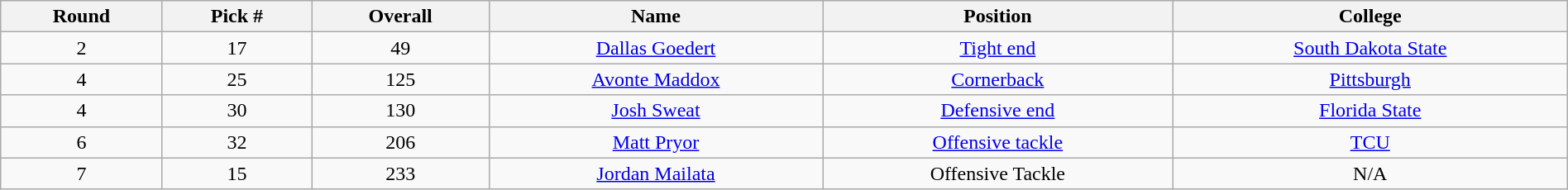<table class="wikitable sortable sortable" style="width: 100%; text-align:center">
<tr>
<th>Round</th>
<th>Pick #</th>
<th>Overall</th>
<th>Name</th>
<th>Position</th>
<th>College</th>
</tr>
<tr>
<td>2</td>
<td>17</td>
<td>49</td>
<td><a href='#'>Dallas Goedert</a></td>
<td><a href='#'>Tight end</a></td>
<td><a href='#'>South Dakota State</a></td>
</tr>
<tr>
<td>4</td>
<td>25</td>
<td>125</td>
<td><a href='#'>Avonte Maddox</a></td>
<td><a href='#'>Cornerback</a></td>
<td><a href='#'>Pittsburgh</a></td>
</tr>
<tr>
<td>4</td>
<td>30</td>
<td>130</td>
<td><a href='#'>Josh Sweat</a></td>
<td><a href='#'>Defensive end</a></td>
<td><a href='#'>Florida State</a></td>
</tr>
<tr>
<td>6</td>
<td>32</td>
<td>206</td>
<td><a href='#'>Matt Pryor</a></td>
<td><a href='#'>Offensive tackle</a></td>
<td><a href='#'>TCU</a></td>
</tr>
<tr>
<td>7</td>
<td>15</td>
<td>233</td>
<td><a href='#'>Jordan Mailata</a></td>
<td>Offensive Tackle</td>
<td>N/A</td>
</tr>
</table>
